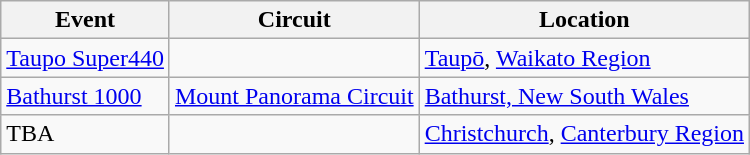<table class="wikitable">
<tr>
<th>Event</th>
<th>Circuit</th>
<th>Location</th>
</tr>
<tr>
<td><a href='#'>Taupo Super440</a></td>
<td></td>
<td><a href='#'>Taupō</a>, <a href='#'>Waikato Region</a></td>
</tr>
<tr>
<td><a href='#'>Bathurst 1000</a></td>
<td> <a href='#'>Mount Panorama Circuit</a></td>
<td><a href='#'>Bathurst, New South Wales</a></td>
</tr>
<tr>
<td>TBA</td>
<td></td>
<td><a href='#'>Christchurch</a>, <a href='#'>Canterbury Region</a></td>
</tr>
</table>
